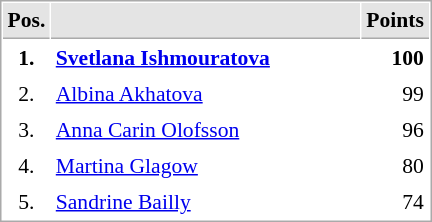<table cellspacing="1" cellpadding="3" style="border:1px solid #AAAAAA;font-size:90%">
<tr bgcolor="#E4E4E4">
<th style="border-bottom:1px solid #AAAAAA" width=10>Pos.</th>
<th style="border-bottom:1px solid #AAAAAA" width=200></th>
<th style="border-bottom:1px solid #AAAAAA" width=20>Points</th>
</tr>
<tr>
<td align="center"><strong>1.</strong></td>
<td> <strong><a href='#'>Svetlana Ishmouratova</a></strong></td>
<td align="right"><strong>100</strong></td>
</tr>
<tr>
<td align="center">2.</td>
<td> <a href='#'>Albina Akhatova</a></td>
<td align="right">99</td>
</tr>
<tr>
<td align="center">3.</td>
<td> <a href='#'>Anna Carin Olofsson</a></td>
<td align="right">96</td>
</tr>
<tr>
<td align="center">4.</td>
<td> <a href='#'>Martina Glagow</a></td>
<td align="right">80</td>
</tr>
<tr>
<td align="center">5.</td>
<td> <a href='#'>Sandrine Bailly</a></td>
<td align="right">74</td>
</tr>
</table>
